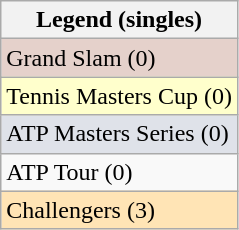<table class="wikitable">
<tr>
<th>Legend (singles)</th>
</tr>
<tr bgcolor="#e5d1cb">
<td>Grand Slam (0)</td>
</tr>
<tr bgcolor="ffffcc">
<td>Tennis Masters Cup (0)</td>
</tr>
<tr bgcolor="#dfe2e9">
<td>ATP Masters Series (0)</td>
</tr>
<tr>
<td>ATP Tour (0)</td>
</tr>
<tr bgcolor="moccasin">
<td>Challengers (3)</td>
</tr>
</table>
